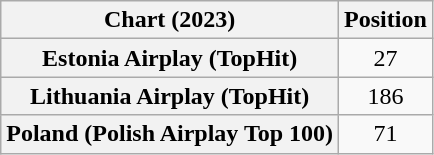<table class="wikitable sortable plainrowheaders" style="text-align:center">
<tr>
<th scope="col">Chart (2023)</th>
<th scope="col">Position</th>
</tr>
<tr>
<th scope="row">Estonia Airplay (TopHit)</th>
<td>27</td>
</tr>
<tr>
<th scope="row">Lithuania Airplay (TopHit)</th>
<td>186</td>
</tr>
<tr>
<th scope="row">Poland (Polish Airplay Top 100)</th>
<td>71</td>
</tr>
</table>
